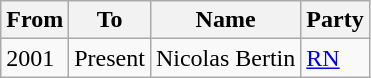<table class="wikitable">
<tr>
<th>From</th>
<th>To</th>
<th>Name</th>
<th>Party</th>
</tr>
<tr>
<td>2001</td>
<td>Present</td>
<td>Nicolas Bertin</td>
<td><a href='#'>RN</a></td>
</tr>
</table>
